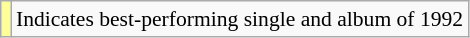<table class="wikitable" style="font-size:90%;">
<tr>
<td style="background-color:#FFFF99"></td>
<td>Indicates best-performing single and album of 1992</td>
</tr>
</table>
